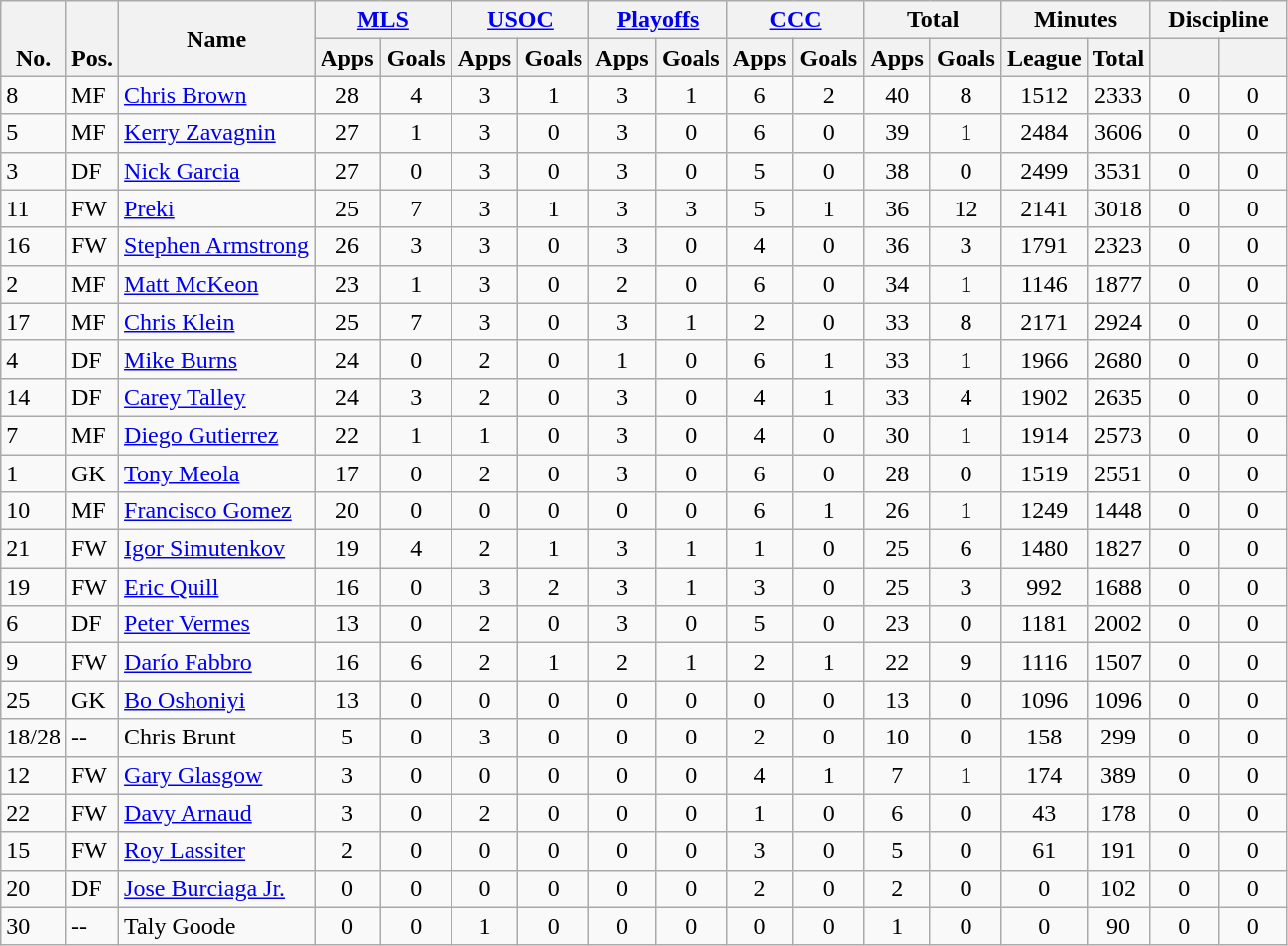<table class="wikitable" style="text-align:center">
<tr>
<th rowspan="2" valign="bottom">No.</th>
<th rowspan="2" valign="bottom">Pos.</th>
<th rowspan="2">Name</th>
<th colspan="2" width="85"><a href='#'>MLS</a></th>
<th colspan="2" width="85"><a href='#'>USOC</a></th>
<th colspan="2" width="85"><a href='#'>Playoffs</a></th>
<th colspan="2" width="85"><a href='#'>CCC</a></th>
<th colspan="2" width="85">Total</th>
<th colspan="2" width="85">Minutes</th>
<th colspan="2" width="85">Discipline</th>
</tr>
<tr>
<th>Apps</th>
<th>Goals</th>
<th>Apps</th>
<th>Goals</th>
<th>Apps</th>
<th>Goals</th>
<th>Apps</th>
<th>Goals</th>
<th>Apps</th>
<th>Goals</th>
<th>League</th>
<th>Total</th>
<th></th>
<th></th>
</tr>
<tr>
<td align="left">8</td>
<td align="left">MF</td>
<td align="left"> <a href='#'>Chris Brown</a></td>
<td>28</td>
<td>4</td>
<td>3</td>
<td>1</td>
<td>3</td>
<td>1</td>
<td>6</td>
<td>2</td>
<td>40</td>
<td>8</td>
<td>1512</td>
<td>2333</td>
<td>0</td>
<td>0</td>
</tr>
<tr>
<td align="left">5</td>
<td align="left">MF</td>
<td align="left"> <a href='#'>Kerry Zavagnin</a></td>
<td>27</td>
<td>1</td>
<td>3</td>
<td>0</td>
<td>3</td>
<td>0</td>
<td>6</td>
<td>0</td>
<td>39</td>
<td>1</td>
<td>2484</td>
<td>3606</td>
<td>0</td>
<td>0</td>
</tr>
<tr>
<td align="left">3</td>
<td align="left">DF</td>
<td align="left"> <a href='#'>Nick Garcia</a></td>
<td>27</td>
<td>0</td>
<td>3</td>
<td>0</td>
<td>3</td>
<td>0</td>
<td>5</td>
<td>0</td>
<td>38</td>
<td>0</td>
<td>2499</td>
<td>3531</td>
<td>0</td>
<td>0</td>
</tr>
<tr>
<td align="left">11</td>
<td align="left">FW</td>
<td align="left"> <a href='#'>Preki</a></td>
<td>25</td>
<td>7</td>
<td>3</td>
<td>1</td>
<td>3</td>
<td>3</td>
<td>5</td>
<td>1</td>
<td>36</td>
<td>12</td>
<td>2141</td>
<td>3018</td>
<td>0</td>
<td>0</td>
</tr>
<tr>
<td align="left">16</td>
<td align="left">FW</td>
<td align="left"> <a href='#'>Stephen Armstrong</a></td>
<td>26</td>
<td>3</td>
<td>3</td>
<td>0</td>
<td>3</td>
<td>0</td>
<td>4</td>
<td>0</td>
<td>36</td>
<td>3</td>
<td>1791</td>
<td>2323</td>
<td>0</td>
<td>0</td>
</tr>
<tr>
<td align="left">2</td>
<td align="left">MF</td>
<td align="left"> <a href='#'>Matt McKeon</a></td>
<td>23</td>
<td>1</td>
<td>3</td>
<td>0</td>
<td>2</td>
<td>0</td>
<td>6</td>
<td>0</td>
<td>34</td>
<td>1</td>
<td>1146</td>
<td>1877</td>
<td>0</td>
<td>0</td>
</tr>
<tr>
<td align="left">17</td>
<td align="left">MF</td>
<td align="left"> <a href='#'>Chris Klein</a></td>
<td>25</td>
<td>7</td>
<td>3</td>
<td>0</td>
<td>3</td>
<td>1</td>
<td>2</td>
<td>0</td>
<td>33</td>
<td>8</td>
<td>2171</td>
<td>2924</td>
<td>0</td>
<td>0</td>
</tr>
<tr>
<td align="left">4</td>
<td align="left">DF</td>
<td align="left"> <a href='#'>Mike Burns</a></td>
<td>24</td>
<td>0</td>
<td>2</td>
<td>0</td>
<td>1</td>
<td>0</td>
<td>6</td>
<td>1</td>
<td>33</td>
<td>1</td>
<td>1966</td>
<td>2680</td>
<td>0</td>
<td>0</td>
</tr>
<tr>
<td align="left">14</td>
<td align="left">DF</td>
<td align="left"> <a href='#'>Carey Talley</a></td>
<td>24</td>
<td>3</td>
<td>2</td>
<td>0</td>
<td>3</td>
<td>0</td>
<td>4</td>
<td>1</td>
<td>33</td>
<td>4</td>
<td>1902</td>
<td>2635</td>
<td>0</td>
<td>0</td>
</tr>
<tr>
<td align="left">7</td>
<td align="left">MF</td>
<td align="left"> <a href='#'>Diego Gutierrez</a></td>
<td>22</td>
<td>1</td>
<td>1</td>
<td>0</td>
<td>3</td>
<td>0</td>
<td>4</td>
<td>0</td>
<td>30</td>
<td>1</td>
<td>1914</td>
<td>2573</td>
<td>0</td>
<td>0</td>
</tr>
<tr>
<td align="left">1</td>
<td align="left">GK</td>
<td align="left"> <a href='#'>Tony Meola</a></td>
<td>17</td>
<td>0</td>
<td>2</td>
<td>0</td>
<td>3</td>
<td>0</td>
<td>6</td>
<td>0</td>
<td>28</td>
<td>0</td>
<td>1519</td>
<td>2551</td>
<td>0</td>
<td>0</td>
</tr>
<tr>
<td align="left">10</td>
<td align="left">MF</td>
<td align="left"> <a href='#'>Francisco Gomez</a></td>
<td>20</td>
<td>0</td>
<td>0</td>
<td>0</td>
<td>0</td>
<td>0</td>
<td>6</td>
<td>1</td>
<td>26</td>
<td>1</td>
<td>1249</td>
<td>1448</td>
<td>0</td>
<td>0</td>
</tr>
<tr>
<td align="left">21</td>
<td align="left">FW</td>
<td align="left"> <a href='#'>Igor Simutenkov</a></td>
<td>19</td>
<td>4</td>
<td>2</td>
<td>1</td>
<td>3</td>
<td>1</td>
<td>1</td>
<td>0</td>
<td>25</td>
<td>6</td>
<td>1480</td>
<td>1827</td>
<td>0</td>
<td>0</td>
</tr>
<tr>
<td align="left">19</td>
<td align="left">FW</td>
<td align="left"> <a href='#'>Eric Quill</a></td>
<td>16</td>
<td>0</td>
<td>3</td>
<td>2</td>
<td>3</td>
<td>1</td>
<td>3</td>
<td>0</td>
<td>25</td>
<td>3</td>
<td>992</td>
<td>1688</td>
<td>0</td>
<td>0</td>
</tr>
<tr>
<td align="left">6</td>
<td align="left">DF</td>
<td align="left"> <a href='#'>Peter Vermes</a></td>
<td>13</td>
<td>0</td>
<td>2</td>
<td>0</td>
<td>3</td>
<td>0</td>
<td>5</td>
<td>0</td>
<td>23</td>
<td>0</td>
<td>1181</td>
<td>2002</td>
<td>0</td>
<td>0</td>
</tr>
<tr>
<td align="left">9</td>
<td align="left">FW</td>
<td align="left"> <a href='#'>Darío Fabbro</a></td>
<td>16</td>
<td>6</td>
<td>2</td>
<td>1</td>
<td>2</td>
<td>1</td>
<td>2</td>
<td>1</td>
<td>22</td>
<td>9</td>
<td>1116</td>
<td>1507</td>
<td>0</td>
<td>0</td>
</tr>
<tr>
<td align="left">25</td>
<td align="left">GK</td>
<td align="left"> <a href='#'>Bo Oshoniyi</a></td>
<td>13</td>
<td>0</td>
<td>0</td>
<td>0</td>
<td>0</td>
<td>0</td>
<td>0</td>
<td>0</td>
<td>13</td>
<td>0</td>
<td>1096</td>
<td>1096</td>
<td>0</td>
<td>0</td>
</tr>
<tr>
<td align="left">18/28</td>
<td align="left">--</td>
<td align="left"> Chris Brunt</td>
<td>5</td>
<td>0</td>
<td>3</td>
<td>0</td>
<td>0</td>
<td>0</td>
<td>2</td>
<td>0</td>
<td>10</td>
<td>0</td>
<td>158</td>
<td>299</td>
<td>0</td>
<td>0</td>
</tr>
<tr>
<td align="left">12</td>
<td align="left">FW</td>
<td align="left"> <a href='#'>Gary Glasgow</a></td>
<td>3</td>
<td>0</td>
<td>0</td>
<td>0</td>
<td>0</td>
<td>0</td>
<td>4</td>
<td>1</td>
<td>7</td>
<td>1</td>
<td>174</td>
<td>389</td>
<td>0</td>
<td>0</td>
</tr>
<tr>
<td align="left">22</td>
<td align="left">FW</td>
<td align="left"> <a href='#'>Davy Arnaud</a></td>
<td>3</td>
<td>0</td>
<td>2</td>
<td>0</td>
<td>0</td>
<td>0</td>
<td>1</td>
<td>0</td>
<td>6</td>
<td>0</td>
<td>43</td>
<td>178</td>
<td>0</td>
<td>0</td>
</tr>
<tr>
<td align="left">15</td>
<td align="left">FW</td>
<td align="left"> <a href='#'>Roy Lassiter</a></td>
<td>2</td>
<td>0</td>
<td>0</td>
<td>0</td>
<td>0</td>
<td>0</td>
<td>3</td>
<td>0</td>
<td>5</td>
<td>0</td>
<td>61</td>
<td>191</td>
<td>0</td>
<td>0</td>
</tr>
<tr>
<td align="left">20</td>
<td align="left">DF</td>
<td align="left"> <a href='#'>Jose Burciaga Jr.</a></td>
<td>0</td>
<td>0</td>
<td>0</td>
<td>0</td>
<td>0</td>
<td>0</td>
<td>2</td>
<td>0</td>
<td>2</td>
<td>0</td>
<td>0</td>
<td>102</td>
<td>0</td>
<td>0</td>
</tr>
<tr>
<td align="left">30</td>
<td align="left">--</td>
<td align="left"> Taly Goode</td>
<td>0</td>
<td>0</td>
<td>1</td>
<td>0</td>
<td>0</td>
<td>0</td>
<td>0</td>
<td>0</td>
<td>1</td>
<td>0</td>
<td>0</td>
<td>90</td>
<td>0</td>
<td>0</td>
</tr>
</table>
